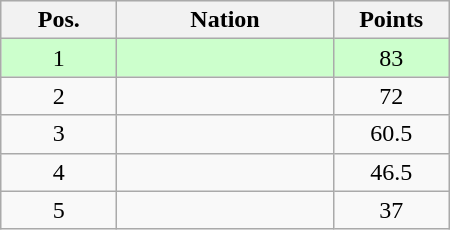<table class="wikitable gauche" cellspacing="1" style="width:300px;">
<tr style="background:#efefef; text-align:center;">
<th style="width:70px;">Pos.</th>
<th>Nation</th>
<th style="width:70px;">Points</th>
</tr>
<tr style="vertical-align:top; text-align:center; background:#ccffcc;">
<td>1</td>
<td style="text-align:left;"></td>
<td>83</td>
</tr>
<tr style="vertical-align:top; text-align:center;">
<td>2</td>
<td style="text-align:left;"></td>
<td>72</td>
</tr>
<tr style="vertical-align:top; text-align:center;">
<td>3</td>
<td style="text-align:left;"></td>
<td>60.5</td>
</tr>
<tr style="vertical-align:top; text-align:center;">
<td>4</td>
<td style="text-align:left;"></td>
<td>46.5</td>
</tr>
<tr style="vertical-align:top; text-align:center;">
<td>5</td>
<td style="text-align:left;"></td>
<td>37</td>
</tr>
</table>
